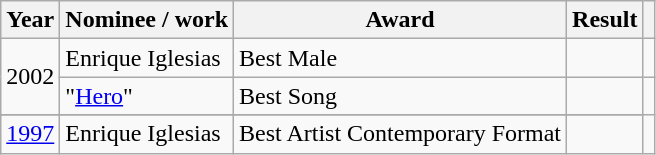<table class="wikitable">
<tr>
<th>Year</th>
<th>Nominee / work</th>
<th>Award</th>
<th>Result</th>
<th></th>
</tr>
<tr>
<td rowspan="2">2002</td>
<td>Enrique Iglesias</td>
<td>Best Male</td>
<td></td>
<td></td>
</tr>
<tr>
<td>"<a href='#'>Hero</a>"</td>
<td>Best Song</td>
<td></td>
<td></td>
</tr>
<tr>
</tr>
<tr>
<td><a href='#'>1997</a></td>
<td>Enrique Iglesias</td>
<td>Best Artist Contemporary Format</td>
<td></td>
</tr>
</table>
